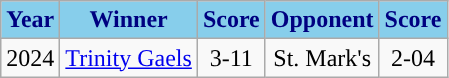<table class="wikitable" style="text-align:center;">
<tr>
<th style="background:skyblue;color:navy;">Year</th>
<th style="background:skyblue;color:navy;">Winner</th>
<th style="background:skyblue;color:navy;">Score</th>
<th style="background:skyblue;color:navy;">Opponent</th>
<th style="background:skyblue;color:navy;">Score</th>
</tr>
<tr>
<td>2024</td>
<td><a href='#'>Trinity Gaels</a></td>
<td>3-11</td>
<td>St. Mark's</td>
<td>2-04</td>
</tr>
</table>
